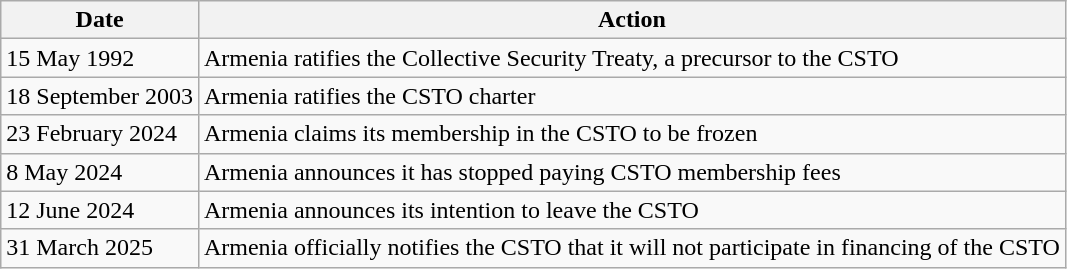<table class="wikitable sortable">
<tr>
<th>Date</th>
<th>Action</th>
</tr>
<tr>
<td>15 May 1992</td>
<td>Armenia ratifies the Collective Security Treaty, a precursor to the CSTO</td>
</tr>
<tr>
<td>18 September 2003</td>
<td>Armenia ratifies the CSTO charter </td>
</tr>
<tr>
<td>23 February 2024</td>
<td>Armenia claims its membership in the CSTO to be frozen</td>
</tr>
<tr>
<td>8 May 2024</td>
<td>Armenia announces it has stopped paying CSTO membership fees</td>
</tr>
<tr>
<td>12 June 2024</td>
<td>Armenia announces its intention to leave the CSTO</td>
</tr>
<tr>
<td>31 March 2025</td>
<td>Armenia officially notifies the CSTO that it will not participate in financing of the CSTO</td>
</tr>
</table>
